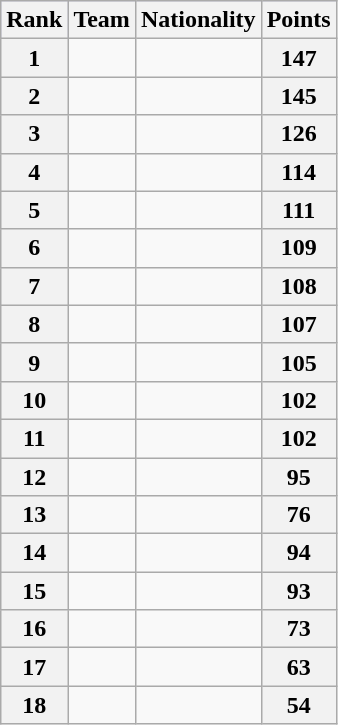<table class="wikitable">
<tr style="background:#ccccff;">
<th>Rank</th>
<th>Team</th>
<th>Nationality</th>
<th>Points</th>
</tr>
<tr>
<th>1</th>
<td></td>
<td></td>
<th>147</th>
</tr>
<tr>
<th>2</th>
<td></td>
<td></td>
<th>145</th>
</tr>
<tr>
<th>3</th>
<td></td>
<td></td>
<th>126</th>
</tr>
<tr>
<th>4</th>
<td></td>
<td></td>
<th>114</th>
</tr>
<tr>
<th>5</th>
<td></td>
<td></td>
<th>111</th>
</tr>
<tr>
<th>6</th>
<td></td>
<td></td>
<th>109</th>
</tr>
<tr>
<th>7</th>
<td></td>
<td></td>
<th>108</th>
</tr>
<tr>
<th>8</th>
<td></td>
<td></td>
<th>107</th>
</tr>
<tr>
<th>9</th>
<td></td>
<td></td>
<th>105</th>
</tr>
<tr>
<th>10</th>
<td></td>
<td></td>
<th>102</th>
</tr>
<tr>
<th>11</th>
<td></td>
<td></td>
<th>102</th>
</tr>
<tr>
<th>12</th>
<td></td>
<td></td>
<th>95</th>
</tr>
<tr>
<th>13</th>
<td></td>
<td></td>
<th>76</th>
</tr>
<tr>
<th>14</th>
<td></td>
<td></td>
<th>94</th>
</tr>
<tr>
<th>15</th>
<td></td>
<td></td>
<th>93</th>
</tr>
<tr>
<th>16</th>
<td></td>
<td></td>
<th>73</th>
</tr>
<tr>
<th>17</th>
<td></td>
<td></td>
<th>63</th>
</tr>
<tr>
<th>18</th>
<td></td>
<td></td>
<th>54</th>
</tr>
</table>
